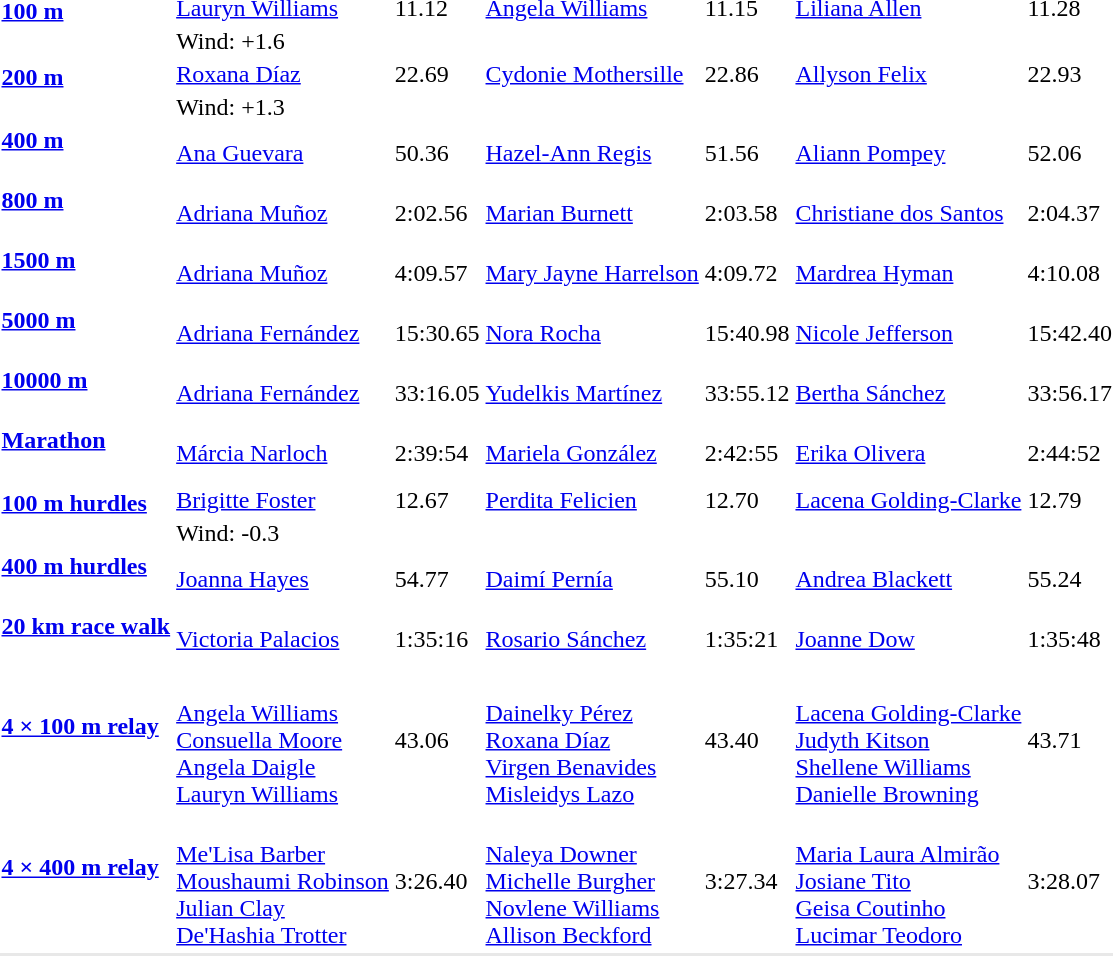<table>
<tr>
<td rowspan=2><strong><a href='#'>100 m</a></strong><br>  </td>
<td><a href='#'>Lauryn Williams</a> <br> </td>
<td>11.12</td>
<td><a href='#'>Angela Williams</a> <br> </td>
<td>11.15</td>
<td><a href='#'>Liliana Allen</a> <br> </td>
<td>11.28</td>
</tr>
<tr>
<td colspan=6>Wind: +1.6</td>
</tr>
<tr>
<td rowspan=2><strong><a href='#'>200 m</a></strong><br>  </td>
<td><a href='#'>Roxana Díaz</a> <br> </td>
<td>22.69</td>
<td><a href='#'>Cydonie Mothersille</a> <br> </td>
<td>22.86</td>
<td><a href='#'>Allyson Felix</a> <br> </td>
<td>22.93</td>
</tr>
<tr>
<td colspan=6>Wind: +1.3</td>
</tr>
<tr>
<td><strong><a href='#'>400 m</a></strong><br>  </td>
<td><a href='#'>Ana Guevara</a> <br> </td>
<td>50.36</td>
<td><a href='#'>Hazel-Ann Regis</a> <br> </td>
<td>51.56</td>
<td><a href='#'>Aliann Pompey</a> <br> </td>
<td>52.06</td>
</tr>
<tr>
<td><strong><a href='#'>800 m</a></strong><br>  </td>
<td><a href='#'>Adriana Muñoz</a> <br> </td>
<td>2:02.56</td>
<td><a href='#'>Marian Burnett</a> <br> </td>
<td>2:03.58</td>
<td><a href='#'>Christiane dos Santos</a> <br> </td>
<td>2:04.37</td>
</tr>
<tr>
<td><strong><a href='#'>1500 m</a></strong><br>  </td>
<td><a href='#'>Adriana Muñoz</a> <br> </td>
<td>4:09.57</td>
<td><a href='#'>Mary Jayne Harrelson</a> <br> </td>
<td>4:09.72</td>
<td><a href='#'>Mardrea Hyman</a> <br> </td>
<td>4:10.08</td>
</tr>
<tr>
<td><strong><a href='#'>5000 m</a></strong><br>  </td>
<td><a href='#'>Adriana Fernández</a> <br> </td>
<td>15:30.65</td>
<td><a href='#'>Nora Rocha</a> <br> </td>
<td>15:40.98</td>
<td><a href='#'>Nicole Jefferson</a> <br> </td>
<td>15:42.40</td>
</tr>
<tr>
<td><strong><a href='#'>10000 m</a></strong><br>  </td>
<td><a href='#'>Adriana Fernández</a> <br> </td>
<td>33:16.05</td>
<td><a href='#'>Yudelkis Martínez</a> <br> </td>
<td>33:55.12</td>
<td><a href='#'>Bertha Sánchez</a> <br> </td>
<td>33:56.17</td>
</tr>
<tr>
<td><strong><a href='#'>Marathon</a></strong><br>  </td>
<td><a href='#'>Márcia Narloch</a> <br> </td>
<td>2:39:54</td>
<td><a href='#'>Mariela González</a> <br> </td>
<td>2:42:55</td>
<td><a href='#'>Erika Olivera</a> <br> </td>
<td>2:44:52</td>
</tr>
<tr>
<td rowspan=2><strong><a href='#'>100 m hurdles</a></strong><br>  </td>
<td><a href='#'>Brigitte Foster</a> <br> </td>
<td>12.67</td>
<td><a href='#'>Perdita Felicien</a> <br> </td>
<td>12.70</td>
<td><a href='#'>Lacena Golding-Clarke</a> <br> </td>
<td>12.79</td>
</tr>
<tr>
<td colspan=6>Wind: -0.3</td>
</tr>
<tr>
<td><strong><a href='#'>400 m hurdles</a></strong><br>  </td>
<td><a href='#'>Joanna Hayes</a> <br> </td>
<td>54.77</td>
<td><a href='#'>Daimí Pernía</a> <br> </td>
<td>55.10</td>
<td><a href='#'>Andrea Blackett</a> <br> </td>
<td>55.24</td>
</tr>
<tr>
<td><strong><a href='#'>20 km race walk</a></strong><br>  </td>
<td><a href='#'>Victoria Palacios</a> <br> </td>
<td>1:35:16</td>
<td><a href='#'>Rosario Sánchez</a> <br> </td>
<td>1:35:21</td>
<td><a href='#'>Joanne Dow</a> <br> </td>
<td>1:35:48</td>
</tr>
<tr>
<td><strong><a href='#'>4 × 100 m relay</a></strong><br>  </td>
<td><br><a href='#'>Angela Williams</a><br> <a href='#'>Consuella Moore</a><br><a href='#'>Angela Daigle</a><br><a href='#'>Lauryn Williams</a></td>
<td>43.06</td>
<td><br><a href='#'>Dainelky Pérez</a><br><a href='#'>Roxana Díaz</a><br><a href='#'>Virgen Benavides</a><br><a href='#'>Misleidys Lazo</a></td>
<td>43.40</td>
<td><br><a href='#'>Lacena Golding-Clarke</a><br><a href='#'>Judyth Kitson</a><br><a href='#'>Shellene Williams</a><br><a href='#'>Danielle Browning</a></td>
<td>43.71</td>
</tr>
<tr>
<td><strong><a href='#'>4 × 400 m relay</a></strong><br>  </td>
<td><br><a href='#'>Me'Lisa Barber</a><br><a href='#'>Moushaumi Robinson</a><br><a href='#'>Julian Clay</a><br><a href='#'>De'Hashia Trotter</a></td>
<td>3:26.40</td>
<td><br><a href='#'>Naleya Downer</a><br><a href='#'>Michelle Burgher</a><br><a href='#'>Novlene Williams</a><br><a href='#'>Allison Beckford</a></td>
<td>3:27.34</td>
<td><br><a href='#'>Maria Laura Almirão</a><br><a href='#'>Josiane Tito</a><br><a href='#'>Geisa Coutinho</a><br><a href='#'>Lucimar Teodoro</a></td>
<td>3:28.07</td>
</tr>
<tr bgcolor= e8e8e8>
<td colspan=7></td>
</tr>
</table>
